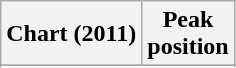<table class="wikitable sortable">
<tr>
<th scope="col">Chart (2011)</th>
<th scope="col">Peak<br>position</th>
</tr>
<tr>
</tr>
<tr>
</tr>
<tr>
</tr>
<tr>
</tr>
<tr>
</tr>
<tr>
</tr>
<tr>
</tr>
</table>
